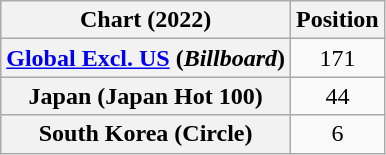<table class="wikitable sortable plainrowheaders" style="text-align:center">
<tr>
<th scope="col">Chart (2022)</th>
<th scope="col">Position</th>
</tr>
<tr>
<th scope="row"><a href='#'>Global Excl. US</a> (<em>Billboard</em>)</th>
<td>171</td>
</tr>
<tr>
<th scope="row">Japan (Japan Hot 100)</th>
<td>44</td>
</tr>
<tr>
<th scope="row">South Korea (Circle)</th>
<td>6</td>
</tr>
</table>
